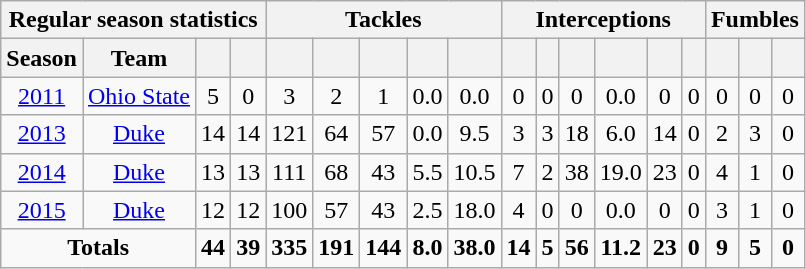<table class="wikitable" style="text-align:center;">
<tr>
<th colspan="4">Regular season statistics</th>
<th colspan="5">Tackles</th>
<th colspan="6">Interceptions</th>
<th colspan="3">Fumbles</th>
</tr>
<tr>
<th>Season</th>
<th>Team</th>
<th></th>
<th></th>
<th></th>
<th></th>
<th></th>
<th></th>
<th></th>
<th></th>
<th></th>
<th></th>
<th></th>
<th></th>
<th></th>
<th></th>
<th></th>
<th></th>
</tr>
<tr>
<td><a href='#'>2011</a></td>
<td><a href='#'>Ohio State</a></td>
<td>5</td>
<td>0</td>
<td>3</td>
<td>2</td>
<td>1</td>
<td>0.0</td>
<td>0.0</td>
<td>0</td>
<td>0</td>
<td>0</td>
<td>0.0</td>
<td>0</td>
<td>0</td>
<td>0</td>
<td>0</td>
<td>0</td>
</tr>
<tr>
<td><a href='#'>2013</a></td>
<td><a href='#'>Duke</a></td>
<td>14</td>
<td>14</td>
<td>121</td>
<td>64</td>
<td>57</td>
<td>0.0</td>
<td>9.5</td>
<td>3</td>
<td>3</td>
<td>18</td>
<td>6.0</td>
<td>14</td>
<td>0</td>
<td>2</td>
<td>3</td>
<td>0</td>
</tr>
<tr>
<td><a href='#'>2014</a></td>
<td><a href='#'>Duke</a></td>
<td>13</td>
<td>13</td>
<td>111</td>
<td>68</td>
<td>43</td>
<td>5.5</td>
<td>10.5</td>
<td>7</td>
<td>2</td>
<td>38</td>
<td>19.0</td>
<td>23</td>
<td>0</td>
<td>4</td>
<td>1</td>
<td>0</td>
</tr>
<tr>
<td><a href='#'>2015</a></td>
<td><a href='#'>Duke</a></td>
<td>12</td>
<td>12</td>
<td>100</td>
<td>57</td>
<td>43</td>
<td>2.5</td>
<td>18.0</td>
<td>4</td>
<td>0</td>
<td>0</td>
<td>0.0</td>
<td>0</td>
<td>0</td>
<td>3</td>
<td>1</td>
<td>0</td>
</tr>
<tr>
<td colspan="2"><strong>Totals</strong></td>
<td><strong>44</strong></td>
<td><strong>39</strong></td>
<td><strong>335</strong></td>
<td><strong>191</strong></td>
<td><strong>144</strong></td>
<td><strong>8.0</strong></td>
<td><strong>38.0</strong></td>
<td><strong>14</strong></td>
<td><strong>5</strong></td>
<td><strong>56</strong></td>
<td><strong>11.2</strong></td>
<td><strong>23</strong></td>
<td><strong>0</strong></td>
<td><strong>9</strong></td>
<td><strong>5</strong></td>
<td><strong>0</strong></td>
</tr>
</table>
